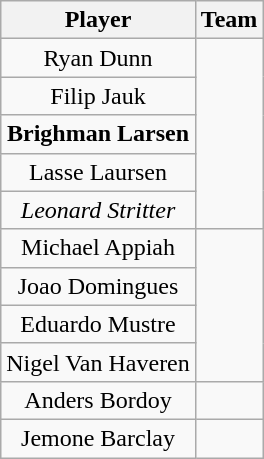<table class="wikitable" style="text-align: center;">
<tr>
<th>Player</th>
<th>Team</th>
</tr>
<tr>
<td>Ryan Dunn</td>
<td rowspan=5></td>
</tr>
<tr>
<td>Filip Jauk</td>
</tr>
<tr>
<td><strong>Brighman Larsen</strong></td>
</tr>
<tr>
<td>Lasse Laursen</td>
</tr>
<tr>
<td><em>Leonard Stritter</em></td>
</tr>
<tr>
<td>Michael Appiah</td>
<td rowspan=4></td>
</tr>
<tr>
<td>Joao Domingues</td>
</tr>
<tr>
<td>Eduardo Mustre</td>
</tr>
<tr>
<td>Nigel Van Haveren</td>
</tr>
<tr>
<td>Anders Bordoy</td>
<td></td>
</tr>
<tr>
<td>Jemone Barclay</td>
<td></td>
</tr>
</table>
